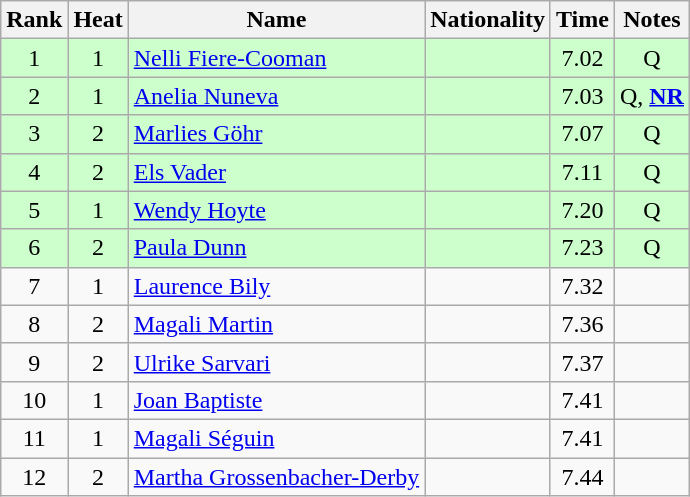<table class="wikitable sortable" style="text-align:center">
<tr>
<th>Rank</th>
<th>Heat</th>
<th>Name</th>
<th>Nationality</th>
<th>Time</th>
<th>Notes</th>
</tr>
<tr bgcolor=ccffcc>
<td>1</td>
<td>1</td>
<td align="left"><a href='#'>Nelli Fiere-Cooman</a></td>
<td align=left></td>
<td>7.02</td>
<td>Q</td>
</tr>
<tr bgcolor=ccffcc>
<td>2</td>
<td>1</td>
<td align="left"><a href='#'>Anelia Nuneva</a></td>
<td align=left></td>
<td>7.03</td>
<td>Q, <strong><a href='#'>NR</a></strong></td>
</tr>
<tr bgcolor=ccffcc>
<td>3</td>
<td>2</td>
<td align="left"><a href='#'>Marlies Göhr</a></td>
<td align=left></td>
<td>7.07</td>
<td>Q</td>
</tr>
<tr bgcolor=ccffcc>
<td>4</td>
<td>2</td>
<td align="left"><a href='#'>Els Vader</a></td>
<td align=left></td>
<td>7.11</td>
<td>Q</td>
</tr>
<tr bgcolor=ccffcc>
<td>5</td>
<td>1</td>
<td align="left"><a href='#'>Wendy Hoyte</a></td>
<td align=left></td>
<td>7.20</td>
<td>Q</td>
</tr>
<tr bgcolor=ccffcc>
<td>6</td>
<td>2</td>
<td align="left"><a href='#'>Paula Dunn</a></td>
<td align=left></td>
<td>7.23</td>
<td>Q</td>
</tr>
<tr>
<td>7</td>
<td>1</td>
<td align="left"><a href='#'>Laurence Bily</a></td>
<td align=left></td>
<td>7.32</td>
<td></td>
</tr>
<tr>
<td>8</td>
<td>2</td>
<td align="left"><a href='#'>Magali Martin</a></td>
<td align=left></td>
<td>7.36</td>
<td></td>
</tr>
<tr>
<td>9</td>
<td>2</td>
<td align="left"><a href='#'>Ulrike Sarvari</a></td>
<td align=left></td>
<td>7.37</td>
<td></td>
</tr>
<tr>
<td>10</td>
<td>1</td>
<td align="left"><a href='#'>Joan Baptiste</a></td>
<td align=left></td>
<td>7.41</td>
<td></td>
</tr>
<tr>
<td>11</td>
<td>1</td>
<td align="left"><a href='#'>Magali Séguin</a></td>
<td align=left></td>
<td>7.41</td>
<td></td>
</tr>
<tr>
<td>12</td>
<td>2</td>
<td align="left"><a href='#'>Martha Grossenbacher-Derby</a></td>
<td align=left></td>
<td>7.44</td>
<td></td>
</tr>
</table>
